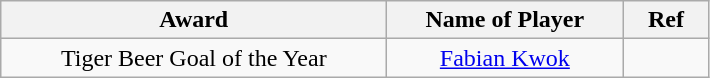<table class="wikitable" style="text-align:center">
<tr>
<th>Award</th>
<th>Name of Player</th>
<th>Ref</th>
</tr>
<tr>
<td width="250">Tiger Beer Goal of the Year</td>
<td width="150"> <a href='#'>Fabian Kwok</a></td>
<td width="50"></td>
</tr>
</table>
